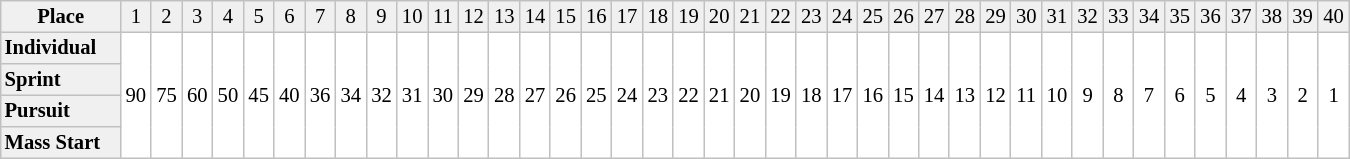<table border="1" cellpadding="2" cellspacing="0" style="border:1px solid #C0C0C0; border-collapse:collapse; font-size:86%; margin-top:1em; text-align:center" width="900">
<tr bgcolor="#F0F0F0">
<td width=150><strong>Place</strong></td>
<td width=25>1</td>
<td width=25>2</td>
<td width=25>3</td>
<td width=25>4</td>
<td width=25>5</td>
<td width=25>6</td>
<td width=25>7</td>
<td width=25>8</td>
<td width=25>9</td>
<td width=25>10</td>
<td width=25>11</td>
<td width=25>12</td>
<td width=25>13</td>
<td width=25>14</td>
<td width=25>15</td>
<td width=25>16</td>
<td width=25>17</td>
<td width=25>18</td>
<td width=25>19</td>
<td width=25>20</td>
<td width=25>21</td>
<td width=25>22</td>
<td width=25>23</td>
<td width=25>24</td>
<td width=25>25</td>
<td width=25>26</td>
<td width=25>27</td>
<td width=25>28</td>
<td width=25>29</td>
<td width=25>30</td>
<td width=25>31</td>
<td width=25>32</td>
<td width=25>33</td>
<td width=25>34</td>
<td width=25>35</td>
<td width=25>36</td>
<td width=25>37</td>
<td width=25>38</td>
<td width=25>39</td>
<td width=25>40</td>
</tr>
<tr>
<td style="background:#F0F0F0; text-align:left"><strong>Individual</strong></td>
<td rowspan=4>90</td>
<td rowspan=4>75</td>
<td rowspan=4>60</td>
<td rowspan=4>50</td>
<td rowspan=4>45</td>
<td rowspan=4>40</td>
<td rowspan=4>36</td>
<td rowspan=4>34</td>
<td rowspan=4>32</td>
<td rowspan=4>31</td>
<td rowspan=4>30</td>
<td rowspan=4>29</td>
<td rowspan=4>28</td>
<td rowspan=4>27</td>
<td rowspan=4>26</td>
<td rowspan=4>25</td>
<td rowspan=4>24</td>
<td rowspan=4>23</td>
<td rowspan=4>22</td>
<td rowspan=4>21</td>
<td rowspan=4>20</td>
<td rowspan=4>19</td>
<td rowspan=4>18</td>
<td rowspan=4>17</td>
<td rowspan=4>16</td>
<td rowspan=4>15</td>
<td rowspan=4>14</td>
<td rowspan=4>13</td>
<td rowspan=4>12</td>
<td rowspan=4>11</td>
<td rowspan=4>10</td>
<td rowspan=4>9</td>
<td rowspan=4>8</td>
<td rowspan=4>7</td>
<td rowspan=4>6</td>
<td rowspan=4>5</td>
<td rowspan=4>4</td>
<td rowspan=4>3</td>
<td rowspan=4>2</td>
<td rowspan=4>1</td>
</tr>
<tr>
<td style="background:#F0F0F0; text-align:left"><strong>Sprint</strong></td>
</tr>
<tr>
<td style="background:#F0F0F0; text-align:left"><strong>Pursuit</strong></td>
</tr>
<tr>
<td style="background:#F0F0F0; text-align:left"><strong>Mass Start</strong></td>
</tr>
</table>
